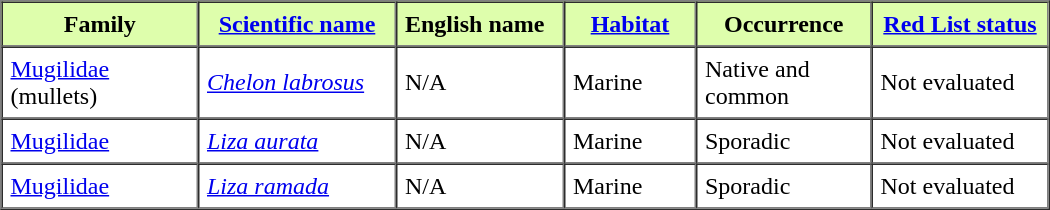<table style="width:700px" border=1 cellspacing=0 cellpadding=5>
<tr bgcolor="#defeac">
<th width=119>Family</th>
<th width=120><a href='#'>Scientific name</a></th>
<td width=100><strong>English name</strong></td>
<th><a href='#'>Habitat</a></th>
<th width=105>Occurrence</th>
<th width=106 nowrap="nowrap"><a href='#'>Red List status</a></th>
</tr>
<tr>
<td><a href='#'>Mugilidae</a> (mullets)</td>
<td><em><a href='#'>Chelon labrosus</a></em></td>
<td>N/A</td>
<td>Marine</td>
<td>Native and common</td>
<td>Not evaluated</td>
</tr>
<tr>
<td><a href='#'>Mugilidae</a></td>
<td><em><a href='#'>Liza aurata</a></em></td>
<td>N/A</td>
<td>Marine</td>
<td>Sporadic</td>
<td>Not evaluated</td>
</tr>
<tr>
<td><a href='#'>Mugilidae</a></td>
<td><em><a href='#'>Liza ramada</a></em></td>
<td>N/A</td>
<td>Marine</td>
<td>Sporadic</td>
<td>Not evaluated</td>
</tr>
</table>
